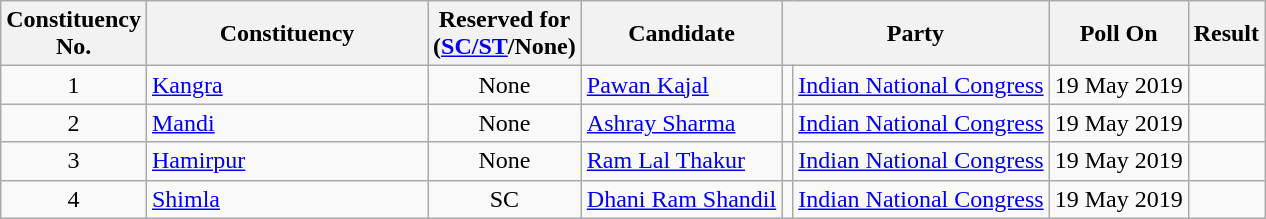<table class="wikitable sortable">
<tr>
<th>Constituency <br> No.</th>
<th style="width:180px;">Constituency</th>
<th>Reserved for<br>(<a href='#'>SC/ST</a>/None)</th>
<th>Candidate</th>
<th colspan="2">Party</th>
<th>Poll On</th>
<th>Result</th>
</tr>
<tr>
<td style="text-align:center;">1</td>
<td><a href='#'>Kangra</a></td>
<td style="text-align:center;">None</td>
<td><a href='#'>Pawan Kajal</a></td>
<td bgcolor=></td>
<td><a href='#'>Indian National Congress</a></td>
<td style="text-align:center;">19 May 2019</td>
<td></td>
</tr>
<tr>
<td style="text-align:center;">2</td>
<td><a href='#'>Mandi</a></td>
<td style="text-align:center;">None</td>
<td><a href='#'>Ashray Sharma</a></td>
<td bgcolor=></td>
<td><a href='#'>Indian National Congress</a></td>
<td style="text-align:center;">19 May 2019</td>
<td></td>
</tr>
<tr>
<td style="text-align:center;">3</td>
<td><a href='#'>Hamirpur</a></td>
<td style="text-align:center;">None</td>
<td><a href='#'>Ram Lal Thakur</a></td>
<td bgcolor=></td>
<td><a href='#'>Indian National Congress</a></td>
<td style="text-align:center;">19 May 2019</td>
<td></td>
</tr>
<tr>
<td style="text-align:center;">4</td>
<td><a href='#'>Shimla</a></td>
<td style="text-align:center;">SC</td>
<td><a href='#'>Dhani Ram Shandil</a></td>
<td bgcolor=></td>
<td><a href='#'>Indian National Congress</a></td>
<td style="text-align:center;">19 May 2019</td>
<td></td>
</tr>
</table>
